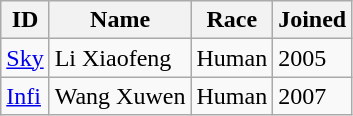<table class="wikitable">
<tr>
<th>ID</th>
<th>Name</th>
<th>Race</th>
<th>Joined</th>
</tr>
<tr>
<td><a href='#'>Sky</a></td>
<td>Li Xiaofeng</td>
<td>Human</td>
<td>2005</td>
</tr>
<tr>
<td><a href='#'>Infi</a></td>
<td>Wang Xuwen</td>
<td>Human</td>
<td>2007</td>
</tr>
</table>
